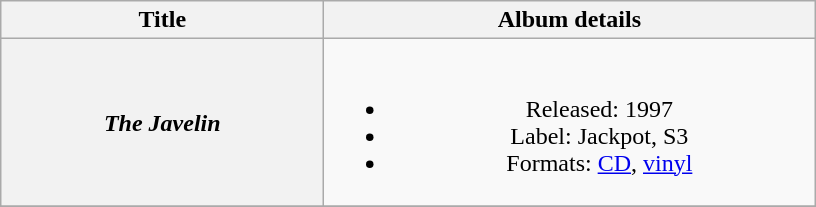<table class="wikitable plainrowheaders" style="text-align:center;">
<tr>
<th scope="col" rowspan="1" style="width:13em;">Title</th>
<th scope="col" rowspan="1" style="width:20em;">Album details</th>
</tr>
<tr>
<th scope="row"><em>The Javelin</em></th>
<td><br><ul><li>Released: 1997</li><li>Label: Jackpot, S3</li><li>Formats: <a href='#'>CD</a>, <a href='#'>vinyl</a></li></ul></td>
</tr>
<tr>
</tr>
</table>
